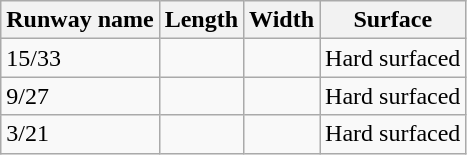<table class="wikitable">
<tr>
<th>Runway name</th>
<th>Length</th>
<th>Width</th>
<th>Surface</th>
</tr>
<tr>
<td>15/33</td>
<td></td>
<td></td>
<td>Hard surfaced</td>
</tr>
<tr>
<td>9/27</td>
<td></td>
<td></td>
<td>Hard surfaced</td>
</tr>
<tr>
<td>3/21</td>
<td></td>
<td></td>
<td>Hard surfaced</td>
</tr>
</table>
